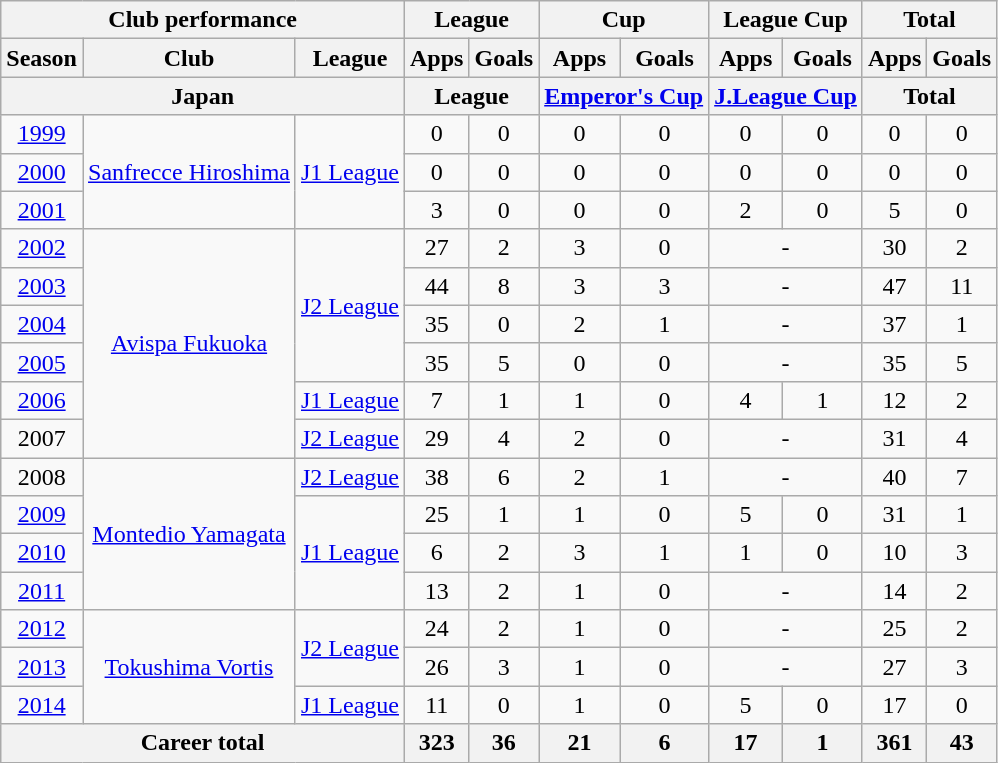<table class="wikitable" style="text-align:center">
<tr>
<th colspan=3>Club performance</th>
<th colspan=2>League</th>
<th colspan=2>Cup</th>
<th colspan=2>League Cup</th>
<th colspan=2>Total</th>
</tr>
<tr>
<th>Season</th>
<th>Club</th>
<th>League</th>
<th>Apps</th>
<th>Goals</th>
<th>Apps</th>
<th>Goals</th>
<th>Apps</th>
<th>Goals</th>
<th>Apps</th>
<th>Goals</th>
</tr>
<tr>
<th colspan=3>Japan</th>
<th colspan=2>League</th>
<th colspan=2><a href='#'>Emperor's Cup</a></th>
<th colspan=2><a href='#'>J.League Cup</a></th>
<th colspan=2>Total</th>
</tr>
<tr>
<td><a href='#'>1999</a></td>
<td rowspan="3"><a href='#'>Sanfrecce Hiroshima</a></td>
<td rowspan="3"><a href='#'>J1 League</a></td>
<td>0</td>
<td>0</td>
<td>0</td>
<td>0</td>
<td>0</td>
<td>0</td>
<td>0</td>
<td>0</td>
</tr>
<tr>
<td><a href='#'>2000</a></td>
<td>0</td>
<td>0</td>
<td>0</td>
<td>0</td>
<td>0</td>
<td>0</td>
<td>0</td>
<td>0</td>
</tr>
<tr>
<td><a href='#'>2001</a></td>
<td>3</td>
<td>0</td>
<td>0</td>
<td>0</td>
<td>2</td>
<td>0</td>
<td>5</td>
<td>0</td>
</tr>
<tr>
<td><a href='#'>2002</a></td>
<td rowspan="6"><a href='#'>Avispa Fukuoka</a></td>
<td rowspan="4"><a href='#'>J2 League</a></td>
<td>27</td>
<td>2</td>
<td>3</td>
<td>0</td>
<td colspan="2">-</td>
<td>30</td>
<td>2</td>
</tr>
<tr>
<td><a href='#'>2003</a></td>
<td>44</td>
<td>8</td>
<td>3</td>
<td>3</td>
<td colspan="2">-</td>
<td>47</td>
<td>11</td>
</tr>
<tr>
<td><a href='#'>2004</a></td>
<td>35</td>
<td>0</td>
<td>2</td>
<td>1</td>
<td colspan="2">-</td>
<td>37</td>
<td>1</td>
</tr>
<tr>
<td><a href='#'>2005</a></td>
<td>35</td>
<td>5</td>
<td>0</td>
<td>0</td>
<td colspan="2">-</td>
<td>35</td>
<td>5</td>
</tr>
<tr>
<td><a href='#'>2006</a></td>
<td><a href='#'>J1 League</a></td>
<td>7</td>
<td>1</td>
<td>1</td>
<td>0</td>
<td>4</td>
<td>1</td>
<td>12</td>
<td>2</td>
</tr>
<tr>
<td>2007</td>
<td><a href='#'>J2 League</a></td>
<td>29</td>
<td>4</td>
<td>2</td>
<td>0</td>
<td colspan="2">-</td>
<td>31</td>
<td>4</td>
</tr>
<tr>
<td>2008</td>
<td rowspan="4"><a href='#'>Montedio Yamagata</a></td>
<td><a href='#'>J2 League</a></td>
<td>38</td>
<td>6</td>
<td>2</td>
<td>1</td>
<td colspan="2">-</td>
<td>40</td>
<td>7</td>
</tr>
<tr>
<td><a href='#'>2009</a></td>
<td rowspan="3"><a href='#'>J1 League</a></td>
<td>25</td>
<td>1</td>
<td>1</td>
<td>0</td>
<td>5</td>
<td>0</td>
<td>31</td>
<td>1</td>
</tr>
<tr>
<td><a href='#'>2010</a></td>
<td>6</td>
<td>2</td>
<td>3</td>
<td>1</td>
<td>1</td>
<td>0</td>
<td>10</td>
<td>3</td>
</tr>
<tr>
<td><a href='#'>2011</a></td>
<td>13</td>
<td>2</td>
<td>1</td>
<td>0</td>
<td colspan="2">-</td>
<td>14</td>
<td>2</td>
</tr>
<tr>
<td><a href='#'>2012</a></td>
<td rowspan="3"><a href='#'>Tokushima Vortis</a></td>
<td rowspan="2"><a href='#'>J2 League</a></td>
<td>24</td>
<td>2</td>
<td>1</td>
<td>0</td>
<td colspan="2">-</td>
<td>25</td>
<td>2</td>
</tr>
<tr>
<td><a href='#'>2013</a></td>
<td>26</td>
<td>3</td>
<td>1</td>
<td>0</td>
<td colspan="2">-</td>
<td>27</td>
<td>3</td>
</tr>
<tr>
<td><a href='#'>2014</a></td>
<td><a href='#'>J1 League</a></td>
<td>11</td>
<td>0</td>
<td>1</td>
<td>0</td>
<td>5</td>
<td>0</td>
<td>17</td>
<td>0</td>
</tr>
<tr>
<th colspan=3>Career total</th>
<th>323</th>
<th>36</th>
<th>21</th>
<th>6</th>
<th>17</th>
<th>1</th>
<th>361</th>
<th>43</th>
</tr>
</table>
